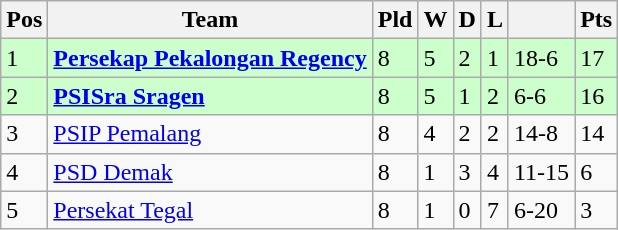<table class="wikitable">
<tr>
<th>Pos</th>
<th>Team</th>
<th>Pld</th>
<th>W</th>
<th>D</th>
<th>L</th>
<th></th>
<th>Pts</th>
</tr>
<tr bgcolor=#ccffcc>
<td>1</td>
<td><strong><a href='#'>Persekap Pekalongan Regency</a></strong></td>
<td>8</td>
<td>5</td>
<td>2</td>
<td>1</td>
<td>18-6</td>
<td>17</td>
</tr>
<tr bgcolor=#ccffcc>
<td>2</td>
<td><strong><a href='#'>PSISra Sragen</a></strong></td>
<td>8</td>
<td>5</td>
<td>1</td>
<td>2</td>
<td>6-6</td>
<td>16</td>
</tr>
<tr>
<td>3</td>
<td><a href='#'>PSIP Pemalang</a></td>
<td>8</td>
<td>4</td>
<td>2</td>
<td>2</td>
<td>14-8</td>
<td>14</td>
</tr>
<tr>
<td>4</td>
<td><a href='#'>PSD Demak</a></td>
<td>8</td>
<td>1</td>
<td>3</td>
<td>4</td>
<td>11-15</td>
<td>6</td>
</tr>
<tr>
<td>5</td>
<td><a href='#'>Persekat Tegal</a></td>
<td>8</td>
<td>1</td>
<td>0</td>
<td>7</td>
<td>6-20</td>
<td>3</td>
</tr>
</table>
